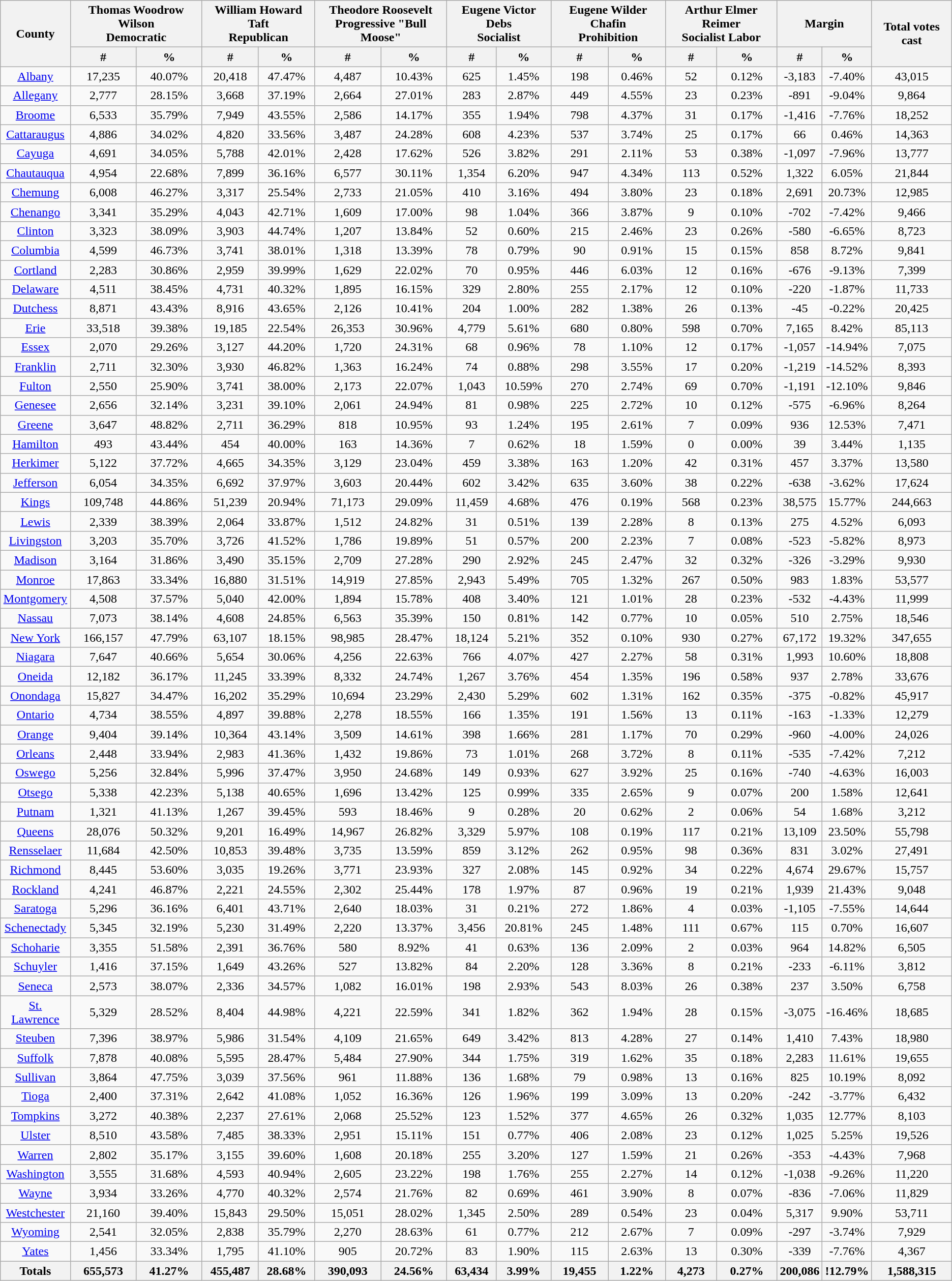<table class="wikitable sortable">
<tr>
<th style="text-align:center;" rowspan="2">County</th>
<th style="text-align:center;" colspan="2">Thomas Woodrow Wilson<br>Democratic</th>
<th style="text-align:center;" colspan="2">William Howard Taft<br>Republican</th>
<th style="text-align:center;" colspan="2">Theodore Roosevelt<br>Progressive "Bull Moose"</th>
<th style="text-align:center;" colspan="2">Eugene Victor Debs<br>Socialist</th>
<th style="text-align:center;" colspan="2">Eugene Wilder Chafin<br>Prohibition</th>
<th style="text-align:center;" colspan="2">Arthur Elmer Reimer<br>Socialist Labor</th>
<th style="text-align:center;" colspan="2">Margin</th>
<th style="text-align:center;" rowspan="2">Total votes cast</th>
</tr>
<tr>
<th data-sort-type="number">#</th>
<th data-sort-type="number">%</th>
<th data-sort-type="number">#</th>
<th data-sort-type="number">%</th>
<th data-sort-type="number">#</th>
<th data-sort-type="number">%</th>
<th data-sort-type="number">#</th>
<th data-sort-type="number">%</th>
<th data-sort-type="number">#</th>
<th data-sort-type="number">%</th>
<th data-sort-type="number">#</th>
<th data-sort-type="number">%</th>
<th data-sort-type="number">#</th>
<th data-sort-type="number">%</th>
</tr>
<tr style="text-align:center;">
<td><a href='#'>Albany</a></td>
<td>17,235</td>
<td>40.07%</td>
<td>20,418</td>
<td>47.47%</td>
<td>4,487</td>
<td>10.43%</td>
<td>625</td>
<td>1.45%</td>
<td>198</td>
<td>0.46%</td>
<td>52</td>
<td>0.12%</td>
<td>-3,183</td>
<td>-7.40%</td>
<td>43,015</td>
</tr>
<tr style="text-align:center;">
<td><a href='#'>Allegany</a></td>
<td>2,777</td>
<td>28.15%</td>
<td>3,668</td>
<td>37.19%</td>
<td>2,664</td>
<td>27.01%</td>
<td>283</td>
<td>2.87%</td>
<td>449</td>
<td>4.55%</td>
<td>23</td>
<td>0.23%</td>
<td>-891</td>
<td>-9.04%</td>
<td>9,864</td>
</tr>
<tr style="text-align:center;">
<td><a href='#'>Broome</a></td>
<td>6,533</td>
<td>35.79%</td>
<td>7,949</td>
<td>43.55%</td>
<td>2,586</td>
<td>14.17%</td>
<td>355</td>
<td>1.94%</td>
<td>798</td>
<td>4.37%</td>
<td>31</td>
<td>0.17%</td>
<td>-1,416</td>
<td>-7.76%</td>
<td>18,252</td>
</tr>
<tr style="text-align:center;">
<td><a href='#'>Cattaraugus</a></td>
<td>4,886</td>
<td>34.02%</td>
<td>4,820</td>
<td>33.56%</td>
<td>3,487</td>
<td>24.28%</td>
<td>608</td>
<td>4.23%</td>
<td>537</td>
<td>3.74%</td>
<td>25</td>
<td>0.17%</td>
<td>66</td>
<td>0.46%</td>
<td>14,363</td>
</tr>
<tr style="text-align:center;">
<td><a href='#'>Cayuga</a></td>
<td>4,691</td>
<td>34.05%</td>
<td>5,788</td>
<td>42.01%</td>
<td>2,428</td>
<td>17.62%</td>
<td>526</td>
<td>3.82%</td>
<td>291</td>
<td>2.11%</td>
<td>53</td>
<td>0.38%</td>
<td>-1,097</td>
<td>-7.96%</td>
<td>13,777</td>
</tr>
<tr style="text-align:center;">
<td><a href='#'>Chautauqua</a></td>
<td>4,954</td>
<td>22.68%</td>
<td>7,899</td>
<td>36.16%</td>
<td>6,577</td>
<td>30.11%</td>
<td>1,354</td>
<td>6.20%</td>
<td>947</td>
<td>4.34%</td>
<td>113</td>
<td>0.52%</td>
<td>1,322</td>
<td>6.05%</td>
<td>21,844</td>
</tr>
<tr style="text-align:center;">
<td><a href='#'>Chemung</a></td>
<td>6,008</td>
<td>46.27%</td>
<td>3,317</td>
<td>25.54%</td>
<td>2,733</td>
<td>21.05%</td>
<td>410</td>
<td>3.16%</td>
<td>494</td>
<td>3.80%</td>
<td>23</td>
<td>0.18%</td>
<td>2,691</td>
<td>20.73%</td>
<td>12,985</td>
</tr>
<tr style="text-align:center;">
<td><a href='#'>Chenango</a></td>
<td>3,341</td>
<td>35.29%</td>
<td>4,043</td>
<td>42.71%</td>
<td>1,609</td>
<td>17.00%</td>
<td>98</td>
<td>1.04%</td>
<td>366</td>
<td>3.87%</td>
<td>9</td>
<td>0.10%</td>
<td>-702</td>
<td>-7.42%</td>
<td>9,466</td>
</tr>
<tr style="text-align:center;">
<td><a href='#'>Clinton</a></td>
<td>3,323</td>
<td>38.09%</td>
<td>3,903</td>
<td>44.74%</td>
<td>1,207</td>
<td>13.84%</td>
<td>52</td>
<td>0.60%</td>
<td>215</td>
<td>2.46%</td>
<td>23</td>
<td>0.26%</td>
<td>-580</td>
<td>-6.65%</td>
<td>8,723</td>
</tr>
<tr style="text-align:center;">
<td><a href='#'>Columbia</a></td>
<td>4,599</td>
<td>46.73%</td>
<td>3,741</td>
<td>38.01%</td>
<td>1,318</td>
<td>13.39%</td>
<td>78</td>
<td>0.79%</td>
<td>90</td>
<td>0.91%</td>
<td>15</td>
<td>0.15%</td>
<td>858</td>
<td>8.72%</td>
<td>9,841</td>
</tr>
<tr style="text-align:center;">
<td><a href='#'>Cortland</a></td>
<td>2,283</td>
<td>30.86%</td>
<td>2,959</td>
<td>39.99%</td>
<td>1,629</td>
<td>22.02%</td>
<td>70</td>
<td>0.95%</td>
<td>446</td>
<td>6.03%</td>
<td>12</td>
<td>0.16%</td>
<td>-676</td>
<td>-9.13%</td>
<td>7,399</td>
</tr>
<tr style="text-align:center;">
<td><a href='#'>Delaware</a></td>
<td>4,511</td>
<td>38.45%</td>
<td>4,731</td>
<td>40.32%</td>
<td>1,895</td>
<td>16.15%</td>
<td>329</td>
<td>2.80%</td>
<td>255</td>
<td>2.17%</td>
<td>12</td>
<td>0.10%</td>
<td>-220</td>
<td>-1.87%</td>
<td>11,733</td>
</tr>
<tr style="text-align:center;">
<td><a href='#'>Dutchess</a></td>
<td>8,871</td>
<td>43.43%</td>
<td>8,916</td>
<td>43.65%</td>
<td>2,126</td>
<td>10.41%</td>
<td>204</td>
<td>1.00%</td>
<td>282</td>
<td>1.38%</td>
<td>26</td>
<td>0.13%</td>
<td>-45</td>
<td>-0.22%</td>
<td>20,425</td>
</tr>
<tr style="text-align:center;">
<td><a href='#'>Erie</a></td>
<td>33,518</td>
<td>39.38%</td>
<td>19,185</td>
<td>22.54%</td>
<td>26,353</td>
<td>30.96%</td>
<td>4,779</td>
<td>5.61%</td>
<td>680</td>
<td>0.80%</td>
<td>598</td>
<td>0.70%</td>
<td>7,165</td>
<td>8.42%</td>
<td>85,113</td>
</tr>
<tr style="text-align:center;">
<td><a href='#'>Essex</a></td>
<td>2,070</td>
<td>29.26%</td>
<td>3,127</td>
<td>44.20%</td>
<td>1,720</td>
<td>24.31%</td>
<td>68</td>
<td>0.96%</td>
<td>78</td>
<td>1.10%</td>
<td>12</td>
<td>0.17%</td>
<td>-1,057</td>
<td>-14.94%</td>
<td>7,075</td>
</tr>
<tr style="text-align:center;">
<td><a href='#'>Franklin</a></td>
<td>2,711</td>
<td>32.30%</td>
<td>3,930</td>
<td>46.82%</td>
<td>1,363</td>
<td>16.24%</td>
<td>74</td>
<td>0.88%</td>
<td>298</td>
<td>3.55%</td>
<td>17</td>
<td>0.20%</td>
<td>-1,219</td>
<td>-14.52%</td>
<td>8,393</td>
</tr>
<tr style="text-align:center;">
<td><a href='#'>Fulton</a></td>
<td>2,550</td>
<td>25.90%</td>
<td>3,741</td>
<td>38.00%</td>
<td>2,173</td>
<td>22.07%</td>
<td>1,043</td>
<td>10.59%</td>
<td>270</td>
<td>2.74%</td>
<td>69</td>
<td>0.70%</td>
<td>-1,191</td>
<td>-12.10%</td>
<td>9,846</td>
</tr>
<tr style="text-align:center;">
<td><a href='#'>Genesee</a></td>
<td>2,656</td>
<td>32.14%</td>
<td>3,231</td>
<td>39.10%</td>
<td>2,061</td>
<td>24.94%</td>
<td>81</td>
<td>0.98%</td>
<td>225</td>
<td>2.72%</td>
<td>10</td>
<td>0.12%</td>
<td>-575</td>
<td>-6.96%</td>
<td>8,264</td>
</tr>
<tr style="text-align:center;">
<td><a href='#'>Greene</a></td>
<td>3,647</td>
<td>48.82%</td>
<td>2,711</td>
<td>36.29%</td>
<td>818</td>
<td>10.95%</td>
<td>93</td>
<td>1.24%</td>
<td>195</td>
<td>2.61%</td>
<td>7</td>
<td>0.09%</td>
<td>936</td>
<td>12.53%</td>
<td>7,471</td>
</tr>
<tr style="text-align:center;">
<td><a href='#'>Hamilton</a></td>
<td>493</td>
<td>43.44%</td>
<td>454</td>
<td>40.00%</td>
<td>163</td>
<td>14.36%</td>
<td>7</td>
<td>0.62%</td>
<td>18</td>
<td>1.59%</td>
<td>0</td>
<td>0.00%</td>
<td>39</td>
<td>3.44%</td>
<td>1,135</td>
</tr>
<tr style="text-align:center;">
<td><a href='#'>Herkimer</a></td>
<td>5,122</td>
<td>37.72%</td>
<td>4,665</td>
<td>34.35%</td>
<td>3,129</td>
<td>23.04%</td>
<td>459</td>
<td>3.38%</td>
<td>163</td>
<td>1.20%</td>
<td>42</td>
<td>0.31%</td>
<td>457</td>
<td>3.37%</td>
<td>13,580</td>
</tr>
<tr style="text-align:center;">
<td><a href='#'>Jefferson</a></td>
<td>6,054</td>
<td>34.35%</td>
<td>6,692</td>
<td>37.97%</td>
<td>3,603</td>
<td>20.44%</td>
<td>602</td>
<td>3.42%</td>
<td>635</td>
<td>3.60%</td>
<td>38</td>
<td>0.22%</td>
<td>-638</td>
<td>-3.62%</td>
<td>17,624</td>
</tr>
<tr style="text-align:center;">
<td><a href='#'>Kings</a></td>
<td>109,748</td>
<td>44.86%</td>
<td>51,239</td>
<td>20.94%</td>
<td>71,173</td>
<td>29.09%</td>
<td>11,459</td>
<td>4.68%</td>
<td>476</td>
<td>0.19%</td>
<td>568</td>
<td>0.23%</td>
<td>38,575</td>
<td>15.77%</td>
<td>244,663</td>
</tr>
<tr style="text-align:center;">
<td><a href='#'>Lewis</a></td>
<td>2,339</td>
<td>38.39%</td>
<td>2,064</td>
<td>33.87%</td>
<td>1,512</td>
<td>24.82%</td>
<td>31</td>
<td>0.51%</td>
<td>139</td>
<td>2.28%</td>
<td>8</td>
<td>0.13%</td>
<td>275</td>
<td>4.52%</td>
<td>6,093</td>
</tr>
<tr style="text-align:center;">
<td><a href='#'>Livingston</a></td>
<td>3,203</td>
<td>35.70%</td>
<td>3,726</td>
<td>41.52%</td>
<td>1,786</td>
<td>19.89%</td>
<td>51</td>
<td>0.57%</td>
<td>200</td>
<td>2.23%</td>
<td>7</td>
<td>0.08%</td>
<td>-523</td>
<td>-5.82%</td>
<td>8,973</td>
</tr>
<tr style="text-align:center;">
<td><a href='#'>Madison</a></td>
<td>3,164</td>
<td>31.86%</td>
<td>3,490</td>
<td>35.15%</td>
<td>2,709</td>
<td>27.28%</td>
<td>290</td>
<td>2.92%</td>
<td>245</td>
<td>2.47%</td>
<td>32</td>
<td>0.32%</td>
<td>-326</td>
<td>-3.29%</td>
<td>9,930</td>
</tr>
<tr style="text-align:center;">
<td><a href='#'>Monroe</a></td>
<td>17,863</td>
<td>33.34%</td>
<td>16,880</td>
<td>31.51%</td>
<td>14,919</td>
<td>27.85%</td>
<td>2,943</td>
<td>5.49%</td>
<td>705</td>
<td>1.32%</td>
<td>267</td>
<td>0.50%</td>
<td>983</td>
<td>1.83%</td>
<td>53,577</td>
</tr>
<tr style="text-align:center;">
<td><a href='#'>Montgomery</a></td>
<td>4,508</td>
<td>37.57%</td>
<td>5,040</td>
<td>42.00%</td>
<td>1,894</td>
<td>15.78%</td>
<td>408</td>
<td>3.40%</td>
<td>121</td>
<td>1.01%</td>
<td>28</td>
<td>0.23%</td>
<td>-532</td>
<td>-4.43%</td>
<td>11,999</td>
</tr>
<tr style="text-align:center;">
<td><a href='#'>Nassau</a></td>
<td>7,073</td>
<td>38.14%</td>
<td>4,608</td>
<td>24.85%</td>
<td>6,563</td>
<td>35.39%</td>
<td>150</td>
<td>0.81%</td>
<td>142</td>
<td>0.77%</td>
<td>10</td>
<td>0.05%</td>
<td>510</td>
<td>2.75%</td>
<td>18,546</td>
</tr>
<tr style="text-align:center;">
<td><a href='#'>New York</a></td>
<td>166,157</td>
<td>47.79%</td>
<td>63,107</td>
<td>18.15%</td>
<td>98,985</td>
<td>28.47%</td>
<td>18,124</td>
<td>5.21%</td>
<td>352</td>
<td>0.10%</td>
<td>930</td>
<td>0.27%</td>
<td>67,172</td>
<td>19.32%</td>
<td>347,655</td>
</tr>
<tr style="text-align:center;">
<td><a href='#'>Niagara</a></td>
<td>7,647</td>
<td>40.66%</td>
<td>5,654</td>
<td>30.06%</td>
<td>4,256</td>
<td>22.63%</td>
<td>766</td>
<td>4.07%</td>
<td>427</td>
<td>2.27%</td>
<td>58</td>
<td>0.31%</td>
<td>1,993</td>
<td>10.60%</td>
<td>18,808</td>
</tr>
<tr style="text-align:center;">
<td><a href='#'>Oneida</a></td>
<td>12,182</td>
<td>36.17%</td>
<td>11,245</td>
<td>33.39%</td>
<td>8,332</td>
<td>24.74%</td>
<td>1,267</td>
<td>3.76%</td>
<td>454</td>
<td>1.35%</td>
<td>196</td>
<td>0.58%</td>
<td>937</td>
<td>2.78%</td>
<td>33,676</td>
</tr>
<tr style="text-align:center;">
<td><a href='#'>Onondaga</a></td>
<td>15,827</td>
<td>34.47%</td>
<td>16,202</td>
<td>35.29%</td>
<td>10,694</td>
<td>23.29%</td>
<td>2,430</td>
<td>5.29%</td>
<td>602</td>
<td>1.31%</td>
<td>162</td>
<td>0.35%</td>
<td>-375</td>
<td>-0.82%</td>
<td>45,917</td>
</tr>
<tr style="text-align:center;">
<td><a href='#'>Ontario</a></td>
<td>4,734</td>
<td>38.55%</td>
<td>4,897</td>
<td>39.88%</td>
<td>2,278</td>
<td>18.55%</td>
<td>166</td>
<td>1.35%</td>
<td>191</td>
<td>1.56%</td>
<td>13</td>
<td>0.11%</td>
<td>-163</td>
<td>-1.33%</td>
<td>12,279</td>
</tr>
<tr style="text-align:center;">
<td><a href='#'>Orange</a></td>
<td>9,404</td>
<td>39.14%</td>
<td>10,364</td>
<td>43.14%</td>
<td>3,509</td>
<td>14.61%</td>
<td>398</td>
<td>1.66%</td>
<td>281</td>
<td>1.17%</td>
<td>70</td>
<td>0.29%</td>
<td>-960</td>
<td>-4.00%</td>
<td>24,026</td>
</tr>
<tr style="text-align:center;">
<td><a href='#'>Orleans</a></td>
<td>2,448</td>
<td>33.94%</td>
<td>2,983</td>
<td>41.36%</td>
<td>1,432</td>
<td>19.86%</td>
<td>73</td>
<td>1.01%</td>
<td>268</td>
<td>3.72%</td>
<td>8</td>
<td>0.11%</td>
<td>-535</td>
<td>-7.42%</td>
<td>7,212</td>
</tr>
<tr style="text-align:center;">
<td><a href='#'>Oswego</a></td>
<td>5,256</td>
<td>32.84%</td>
<td>5,996</td>
<td>37.47%</td>
<td>3,950</td>
<td>24.68%</td>
<td>149</td>
<td>0.93%</td>
<td>627</td>
<td>3.92%</td>
<td>25</td>
<td>0.16%</td>
<td>-740</td>
<td>-4.63%</td>
<td>16,003</td>
</tr>
<tr style="text-align:center;">
<td><a href='#'>Otsego</a></td>
<td>5,338</td>
<td>42.23%</td>
<td>5,138</td>
<td>40.65%</td>
<td>1,696</td>
<td>13.42%</td>
<td>125</td>
<td>0.99%</td>
<td>335</td>
<td>2.65%</td>
<td>9</td>
<td>0.07%</td>
<td>200</td>
<td>1.58%</td>
<td>12,641</td>
</tr>
<tr style="text-align:center;">
<td><a href='#'>Putnam</a></td>
<td>1,321</td>
<td>41.13%</td>
<td>1,267</td>
<td>39.45%</td>
<td>593</td>
<td>18.46%</td>
<td>9</td>
<td>0.28%</td>
<td>20</td>
<td>0.62%</td>
<td>2</td>
<td>0.06%</td>
<td>54</td>
<td>1.68%</td>
<td>3,212</td>
</tr>
<tr style="text-align:center;">
<td><a href='#'>Queens</a></td>
<td>28,076</td>
<td>50.32%</td>
<td>9,201</td>
<td>16.49%</td>
<td>14,967</td>
<td>26.82%</td>
<td>3,329</td>
<td>5.97%</td>
<td>108</td>
<td>0.19%</td>
<td>117</td>
<td>0.21%</td>
<td>13,109</td>
<td>23.50%</td>
<td>55,798</td>
</tr>
<tr style="text-align:center;">
<td><a href='#'>Rensselaer</a></td>
<td>11,684</td>
<td>42.50%</td>
<td>10,853</td>
<td>39.48%</td>
<td>3,735</td>
<td>13.59%</td>
<td>859</td>
<td>3.12%</td>
<td>262</td>
<td>0.95%</td>
<td>98</td>
<td>0.36%</td>
<td>831</td>
<td>3.02%</td>
<td>27,491</td>
</tr>
<tr style="text-align:center;">
<td><a href='#'>Richmond</a></td>
<td>8,445</td>
<td>53.60%</td>
<td>3,035</td>
<td>19.26%</td>
<td>3,771</td>
<td>23.93%</td>
<td>327</td>
<td>2.08%</td>
<td>145</td>
<td>0.92%</td>
<td>34</td>
<td>0.22%</td>
<td>4,674</td>
<td>29.67%</td>
<td>15,757</td>
</tr>
<tr style="text-align:center;">
<td><a href='#'>Rockland</a></td>
<td>4,241</td>
<td>46.87%</td>
<td>2,221</td>
<td>24.55%</td>
<td>2,302</td>
<td>25.44%</td>
<td>178</td>
<td>1.97%</td>
<td>87</td>
<td>0.96%</td>
<td>19</td>
<td>0.21%</td>
<td>1,939</td>
<td>21.43%</td>
<td>9,048</td>
</tr>
<tr style="text-align:center;">
<td><a href='#'>Saratoga</a></td>
<td>5,296</td>
<td>36.16%</td>
<td>6,401</td>
<td>43.71%</td>
<td>2,640</td>
<td>18.03%</td>
<td>31</td>
<td>0.21%</td>
<td>272</td>
<td>1.86%</td>
<td>4</td>
<td>0.03%</td>
<td>-1,105</td>
<td>-7.55%</td>
<td>14,644</td>
</tr>
<tr style="text-align:center;">
<td><a href='#'>Schenectady</a></td>
<td>5,345</td>
<td>32.19%</td>
<td>5,230</td>
<td>31.49%</td>
<td>2,220</td>
<td>13.37%</td>
<td>3,456</td>
<td>20.81%</td>
<td>245</td>
<td>1.48%</td>
<td>111</td>
<td>0.67%</td>
<td>115</td>
<td>0.70%</td>
<td>16,607</td>
</tr>
<tr style="text-align:center;">
<td><a href='#'>Schoharie</a></td>
<td>3,355</td>
<td>51.58%</td>
<td>2,391</td>
<td>36.76%</td>
<td>580</td>
<td>8.92%</td>
<td>41</td>
<td>0.63%</td>
<td>136</td>
<td>2.09%</td>
<td>2</td>
<td>0.03%</td>
<td>964</td>
<td>14.82%</td>
<td>6,505</td>
</tr>
<tr style="text-align:center;">
<td><a href='#'>Schuyler</a></td>
<td>1,416</td>
<td>37.15%</td>
<td>1,649</td>
<td>43.26%</td>
<td>527</td>
<td>13.82%</td>
<td>84</td>
<td>2.20%</td>
<td>128</td>
<td>3.36%</td>
<td>8</td>
<td>0.21%</td>
<td>-233</td>
<td>-6.11%</td>
<td>3,812</td>
</tr>
<tr style="text-align:center;">
<td><a href='#'>Seneca</a></td>
<td>2,573</td>
<td>38.07%</td>
<td>2,336</td>
<td>34.57%</td>
<td>1,082</td>
<td>16.01%</td>
<td>198</td>
<td>2.93%</td>
<td>543</td>
<td>8.03%</td>
<td>26</td>
<td>0.38%</td>
<td>237</td>
<td>3.50%</td>
<td>6,758</td>
</tr>
<tr style="text-align:center;">
<td><a href='#'>St. Lawrence</a></td>
<td>5,329</td>
<td>28.52%</td>
<td>8,404</td>
<td>44.98%</td>
<td>4,221</td>
<td>22.59%</td>
<td>341</td>
<td>1.82%</td>
<td>362</td>
<td>1.94%</td>
<td>28</td>
<td>0.15%</td>
<td>-3,075</td>
<td>-16.46%</td>
<td>18,685</td>
</tr>
<tr style="text-align:center;">
<td><a href='#'>Steuben</a></td>
<td>7,396</td>
<td>38.97%</td>
<td>5,986</td>
<td>31.54%</td>
<td>4,109</td>
<td>21.65%</td>
<td>649</td>
<td>3.42%</td>
<td>813</td>
<td>4.28%</td>
<td>27</td>
<td>0.14%</td>
<td>1,410</td>
<td>7.43%</td>
<td>18,980</td>
</tr>
<tr style="text-align:center;">
<td><a href='#'>Suffolk</a></td>
<td>7,878</td>
<td>40.08%</td>
<td>5,595</td>
<td>28.47%</td>
<td>5,484</td>
<td>27.90%</td>
<td>344</td>
<td>1.75%</td>
<td>319</td>
<td>1.62%</td>
<td>35</td>
<td>0.18%</td>
<td>2,283</td>
<td>11.61%</td>
<td>19,655</td>
</tr>
<tr style="text-align:center;">
<td><a href='#'>Sullivan</a></td>
<td>3,864</td>
<td>47.75%</td>
<td>3,039</td>
<td>37.56%</td>
<td>961</td>
<td>11.88%</td>
<td>136</td>
<td>1.68%</td>
<td>79</td>
<td>0.98%</td>
<td>13</td>
<td>0.16%</td>
<td>825</td>
<td>10.19%</td>
<td>8,092</td>
</tr>
<tr style="text-align:center;">
<td><a href='#'>Tioga</a></td>
<td>2,400</td>
<td>37.31%</td>
<td>2,642</td>
<td>41.08%</td>
<td>1,052</td>
<td>16.36%</td>
<td>126</td>
<td>1.96%</td>
<td>199</td>
<td>3.09%</td>
<td>13</td>
<td>0.20%</td>
<td>-242</td>
<td>-3.77%</td>
<td>6,432</td>
</tr>
<tr style="text-align:center;">
<td><a href='#'>Tompkins</a></td>
<td>3,272</td>
<td>40.38%</td>
<td>2,237</td>
<td>27.61%</td>
<td>2,068</td>
<td>25.52%</td>
<td>123</td>
<td>1.52%</td>
<td>377</td>
<td>4.65%</td>
<td>26</td>
<td>0.32%</td>
<td>1,035</td>
<td>12.77%</td>
<td>8,103</td>
</tr>
<tr style="text-align:center;">
<td><a href='#'>Ulster</a></td>
<td>8,510</td>
<td>43.58%</td>
<td>7,485</td>
<td>38.33%</td>
<td>2,951</td>
<td>15.11%</td>
<td>151</td>
<td>0.77%</td>
<td>406</td>
<td>2.08%</td>
<td>23</td>
<td>0.12%</td>
<td>1,025</td>
<td>5.25%</td>
<td>19,526</td>
</tr>
<tr style="text-align:center;">
<td><a href='#'>Warren</a></td>
<td>2,802</td>
<td>35.17%</td>
<td>3,155</td>
<td>39.60%</td>
<td>1,608</td>
<td>20.18%</td>
<td>255</td>
<td>3.20%</td>
<td>127</td>
<td>1.59%</td>
<td>21</td>
<td>0.26%</td>
<td>-353</td>
<td>-4.43%</td>
<td>7,968</td>
</tr>
<tr style="text-align:center;">
<td><a href='#'>Washington</a></td>
<td>3,555</td>
<td>31.68%</td>
<td>4,593</td>
<td>40.94%</td>
<td>2,605</td>
<td>23.22%</td>
<td>198</td>
<td>1.76%</td>
<td>255</td>
<td>2.27%</td>
<td>14</td>
<td>0.12%</td>
<td>-1,038</td>
<td>-9.26%</td>
<td>11,220</td>
</tr>
<tr style="text-align:center;">
<td><a href='#'>Wayne</a></td>
<td>3,934</td>
<td>33.26%</td>
<td>4,770</td>
<td>40.32%</td>
<td>2,574</td>
<td>21.76%</td>
<td>82</td>
<td>0.69%</td>
<td>461</td>
<td>3.90%</td>
<td>8</td>
<td>0.07%</td>
<td>-836</td>
<td>-7.06%</td>
<td>11,829</td>
</tr>
<tr style="text-align:center;">
<td><a href='#'>Westchester</a></td>
<td>21,160</td>
<td>39.40%</td>
<td>15,843</td>
<td>29.50%</td>
<td>15,051</td>
<td>28.02%</td>
<td>1,345</td>
<td>2.50%</td>
<td>289</td>
<td>0.54%</td>
<td>23</td>
<td>0.04%</td>
<td>5,317</td>
<td>9.90%</td>
<td>53,711</td>
</tr>
<tr style="text-align:center;">
<td><a href='#'>Wyoming</a></td>
<td>2,541</td>
<td>32.05%</td>
<td>2,838</td>
<td>35.79%</td>
<td>2,270</td>
<td>28.63%</td>
<td>61</td>
<td>0.77%</td>
<td>212</td>
<td>2.67%</td>
<td>7</td>
<td>0.09%</td>
<td>-297</td>
<td>-3.74%</td>
<td>7,929</td>
</tr>
<tr style="text-align:center;">
<td><a href='#'>Yates</a></td>
<td>1,456</td>
<td>33.34%</td>
<td>1,795</td>
<td>41.10%</td>
<td>905</td>
<td>20.72%</td>
<td>83</td>
<td>1.90%</td>
<td>115</td>
<td>2.63%</td>
<td>13</td>
<td>0.30%</td>
<td>-339</td>
<td>-7.76%</td>
<td>4,367</td>
</tr>
<tr style="text-align:center;">
<th>Totals</th>
<th>655,573</th>
<th>41.27%</th>
<th>455,487</th>
<th>28.68%</th>
<th>390,093</th>
<th>24.56%</th>
<th>63,434</th>
<th>3.99%</th>
<th>19,455</th>
<th>1.22%</th>
<th>4,273</th>
<th>0.27%</th>
<th>200,086</th>
<th>!12.79%</th>
<th>1,588,315</th>
</tr>
</table>
